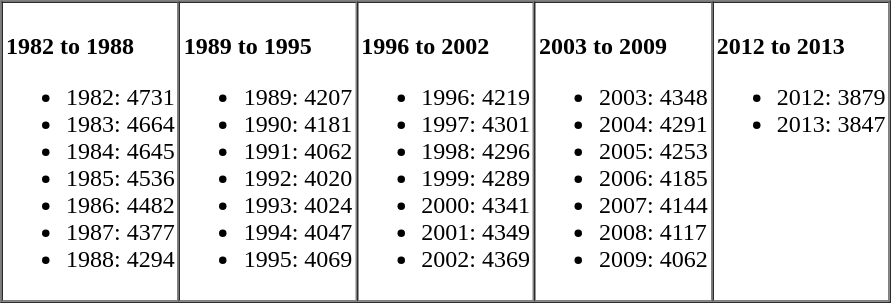<table border="1" cellpadding="2" cellspacing="0">
<tr>
<td valign="top"><br><strong>1982 to 1988</strong><ul><li>1982: 4731</li><li>1983: 4664</li><li>1984: 4645</li><li>1985: 4536</li><li>1986: 4482</li><li>1987: 4377</li><li>1988: 4294</li></ul></td>
<td valign="top"><br><strong>1989 to 1995</strong><ul><li>1989: 4207</li><li>1990: 4181</li><li>1991: 4062</li><li>1992: 4020</li><li>1993: 4024</li><li>1994: 4047</li><li>1995: 4069</li></ul></td>
<td valign="top"><br><strong>1996 to 2002</strong><ul><li>1996: 4219</li><li>1997: 4301</li><li>1998: 4296</li><li>1999: 4289</li><li>2000: 4341</li><li>2001: 4349</li><li>2002: 4369</li></ul></td>
<td valign="top"><br><strong>2003 to 2009</strong><ul><li>2003: 4348</li><li>2004: 4291</li><li>2005: 4253</li><li>2006: 4185</li><li>2007: 4144</li><li>2008: 4117</li><li>2009: 4062</li></ul></td>
<td valign="top"><br><strong>2012 to 2013</strong><ul><li>2012: 3879</li><li>2013: 3847</li></ul></td>
</tr>
</table>
